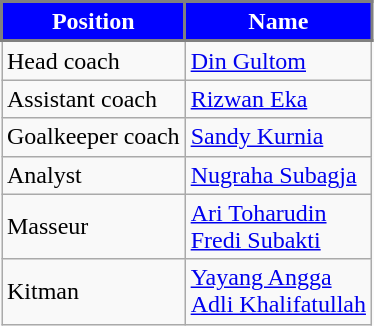<table class="wikitable sortable">
<tr>
<th style="background:blue; color:white; border:2px solid gray;" scope="col">Position</th>
<th style="background:blue; color:white; border:2px solid gray;" scope="col">Name</th>
</tr>
<tr>
<td>Head coach</td>
<td> <a href='#'>Din Gultom</a></td>
</tr>
<tr>
<td>Assistant coach</td>
<td> <a href='#'>Rizwan Eka</a></td>
</tr>
<tr>
<td>Goalkeeper coach</td>
<td> <a href='#'>Sandy Kurnia</a></td>
</tr>
<tr>
<td>Analyst</td>
<td> <a href='#'>Nugraha Subagja</a></td>
</tr>
<tr>
<td>Masseur</td>
<td> <a href='#'>Ari Toharudin</a><br> <a href='#'>Fredi Subakti</a></td>
</tr>
<tr>
<td>Kitman</td>
<td> <a href='#'>Yayang Angga</a><br> <a href='#'>Adli Khalifatullah</a></td>
</tr>
</table>
